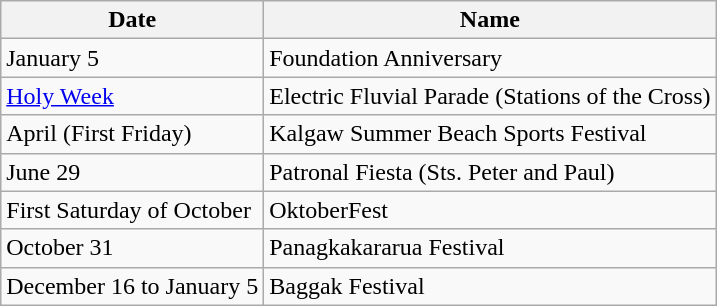<table class="wikitable">
<tr>
<th scope="col">Date</th>
<th scope="col">Name</th>
</tr>
<tr>
<td>January 5</td>
<td>Foundation Anniversary</td>
</tr>
<tr>
<td><a href='#'>Holy Week</a></td>
<td>Electric Fluvial Parade (Stations of the Cross)</td>
</tr>
<tr>
<td>April (First Friday)</td>
<td>Kalgaw Summer Beach Sports Festival</td>
</tr>
<tr>
<td>June 29</td>
<td>Patronal Fiesta (Sts. Peter and Paul)</td>
</tr>
<tr>
<td>First Saturday of October</td>
<td>OktoberFest</td>
</tr>
<tr>
<td>October 31</td>
<td>Panagkakararua Festival</td>
</tr>
<tr>
<td>December 16 to January 5</td>
<td>Baggak Festival</td>
</tr>
</table>
